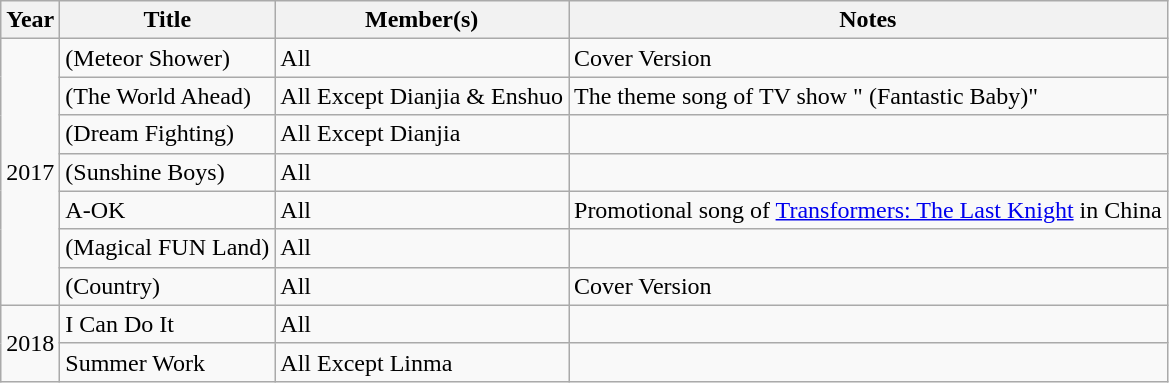<table class="wikitable">
<tr>
<th>Year</th>
<th>Title</th>
<th>Member(s)</th>
<th>Notes</th>
</tr>
<tr>
<td rowspan="7">2017</td>
<td> (Meteor Shower)</td>
<td>All</td>
<td>Cover Version</td>
</tr>
<tr>
<td> (The World Ahead)</td>
<td>All Except Dianjia & Enshuo</td>
<td>The theme song of TV show " (Fantastic Baby)"</td>
</tr>
<tr>
<td> (Dream Fighting)</td>
<td>All Except Dianjia</td>
<td></td>
</tr>
<tr>
<td> (Sunshine Boys)</td>
<td>All</td>
<td></td>
</tr>
<tr>
<td>A-OK</td>
<td>All</td>
<td>Promotional song of <a href='#'>Transformers: The Last Knight</a> in China</td>
</tr>
<tr>
<td> (Magical FUN Land)</td>
<td>All</td>
<td></td>
</tr>
<tr>
<td> (Country)</td>
<td>All</td>
<td>Cover Version</td>
</tr>
<tr>
<td rowspan="2">2018</td>
<td>I Can Do It</td>
<td>All</td>
<td></td>
</tr>
<tr>
<td>Summer Work</td>
<td>All Except Linma</td>
<td></td>
</tr>
</table>
